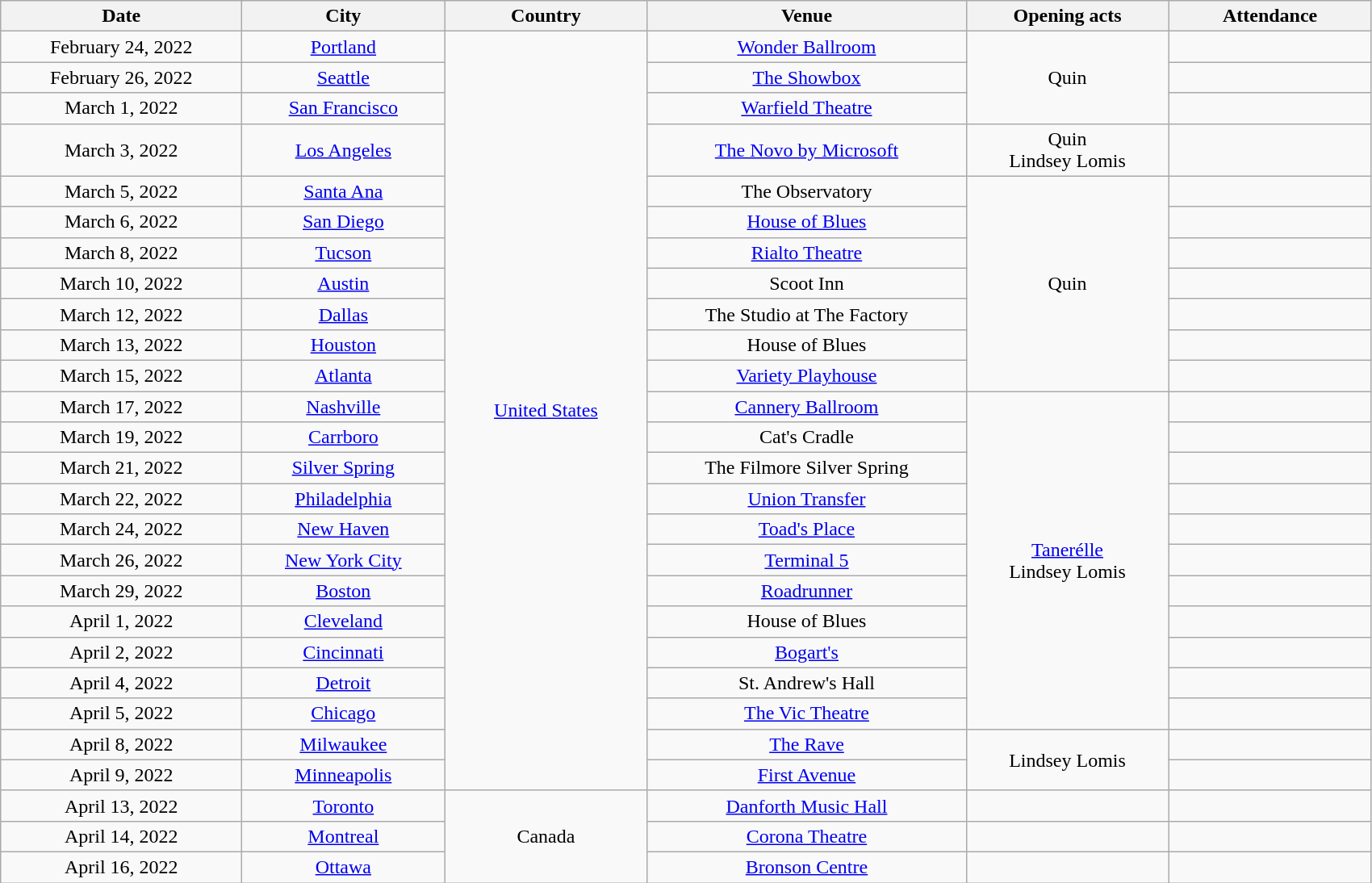<table class="wikitable" style="text-align:center;">
<tr>
<th scope="col" style="width:12em;">Date</th>
<th scope="col" style="width:10em;">City</th>
<th scope="col" style="width:10em;">Country</th>
<th scope="col" style="width:16em;">Venue</th>
<th scope="col" style="width:10em;">Opening acts</th>
<th scope="col" style="width:10em;">Attendance</th>
</tr>
<tr>
<td>February 24, 2022</td>
<td><a href='#'>Portland</a></td>
<td rowspan="24"><a href='#'>United States</a></td>
<td><a href='#'>Wonder Ballroom</a></td>
<td rowspan="3">Quin</td>
<td></td>
</tr>
<tr>
<td>February 26, 2022</td>
<td><a href='#'>Seattle</a></td>
<td><a href='#'>The Showbox</a></td>
<td></td>
</tr>
<tr>
<td>March 1, 2022</td>
<td><a href='#'>San Francisco</a></td>
<td><a href='#'>Warfield Theatre</a></td>
<td></td>
</tr>
<tr>
<td>March 3, 2022</td>
<td><a href='#'>Los Angeles</a></td>
<td><a href='#'>The Novo by Microsoft</a></td>
<td>Quin<br>Lindsey Lomis</td>
<td></td>
</tr>
<tr>
<td>March 5, 2022</td>
<td><a href='#'>Santa Ana</a></td>
<td>The Observatory</td>
<td rowspan="7">Quin</td>
<td></td>
</tr>
<tr>
<td>March 6, 2022</td>
<td><a href='#'>San Diego</a></td>
<td><a href='#'>House of Blues</a></td>
<td></td>
</tr>
<tr>
<td>March 8, 2022</td>
<td><a href='#'>Tucson</a></td>
<td><a href='#'>Rialto Theatre</a></td>
<td></td>
</tr>
<tr>
<td>March 10, 2022</td>
<td><a href='#'>Austin</a></td>
<td Scoot Inn>Scoot Inn</td>
<td></td>
</tr>
<tr>
<td>March 12, 2022</td>
<td><a href='#'>Dallas</a></td>
<td The Studio at the Factory>The Studio at The Factory</td>
<td></td>
</tr>
<tr>
<td>March 13, 2022</td>
<td><a href='#'>Houston</a></td>
<td>House of Blues</td>
<td></td>
</tr>
<tr>
<td>March 15, 2022</td>
<td><a href='#'>Atlanta</a></td>
<td><a href='#'>Variety Playhouse</a></td>
<td></td>
</tr>
<tr>
<td>March 17, 2022</td>
<td><a href='#'>Nashville</a></td>
<td><a href='#'>Cannery Ballroom</a></td>
<td rowspan="11"><a href='#'>Tanerélle</a><br>Lindsey Lomis</td>
<td></td>
</tr>
<tr>
<td>March 19, 2022</td>
<td><a href='#'>Carrboro</a></td>
<td>Cat's Cradle</td>
<td></td>
</tr>
<tr>
<td>March 21, 2022</td>
<td><a href='#'>Silver Spring</a></td>
<td The Filmore Silver Spring>The Filmore Silver Spring</td>
<td></td>
</tr>
<tr>
<td>March 22, 2022</td>
<td><a href='#'>Philadelphia</a></td>
<td><a href='#'>Union Transfer</a></td>
<td></td>
</tr>
<tr>
<td>March 24, 2022</td>
<td><a href='#'>New Haven</a></td>
<td><a href='#'>Toad's Place</a></td>
<td></td>
</tr>
<tr>
<td>March 26, 2022</td>
<td><a href='#'>New York City</a></td>
<td><a href='#'>Terminal 5</a></td>
<td></td>
</tr>
<tr>
<td>March 29, 2022</td>
<td><a href='#'>Boston</a></td>
<td><a href='#'>Roadrunner</a></td>
<td></td>
</tr>
<tr>
<td>April 1, 2022</td>
<td><a href='#'>Cleveland</a></td>
<td House of Blues>House of Blues</td>
<td></td>
</tr>
<tr>
<td>April 2, 2022</td>
<td><a href='#'>Cincinnati</a></td>
<td><a href='#'>Bogart's</a></td>
<td></td>
</tr>
<tr>
<td>April 4, 2022</td>
<td><a href='#'>Detroit</a></td>
<td St. Andrew's>St. Andrew's Hall</td>
<td></td>
</tr>
<tr>
<td>April 5, 2022</td>
<td><a href='#'>Chicago</a></td>
<td><a href='#'>The Vic Theatre</a></td>
<td></td>
</tr>
<tr>
<td>April 8, 2022</td>
<td><a href='#'>Milwaukee</a></td>
<td><a href='#'>The Rave</a></td>
<td rowspan="2">Lindsey Lomis</td>
<td></td>
</tr>
<tr>
<td>April 9, 2022</td>
<td><a href='#'>Minneapolis</a></td>
<td><a href='#'>First Avenue</a></td>
<td></td>
</tr>
<tr>
<td>April 13, 2022</td>
<td><a href='#'>Toronto</a></td>
<td rowspan="3">Canada</td>
<td><a href='#'>Danforth Music Hall</a></td>
<td></td>
<td></td>
</tr>
<tr>
<td>April 14, 2022</td>
<td><a href='#'>Montreal</a></td>
<td><a href='#'>Corona Theatre</a></td>
<td></td>
<td></td>
</tr>
<tr>
<td>April 16, 2022</td>
<td><a href='#'>Ottawa</a></td>
<td><a href='#'>Bronson Centre</a></td>
<td></td>
<td></td>
</tr>
</table>
